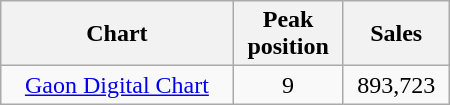<table class="wikitable" style="text-align:center; width:300px">
<tr>
<th>Chart</th>
<th>Peak<br>position</th>
<th>Sales</th>
</tr>
<tr>
<td><a href='#'>Gaon Digital Chart</a></td>
<td align="center">9</td>
<td align="center">893,723</td>
</tr>
</table>
